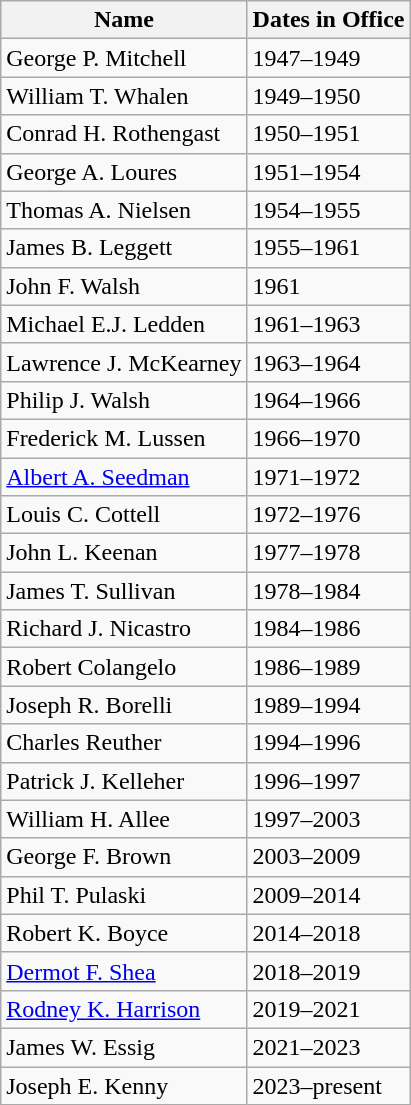<table class="wikitable">
<tr>
<th>Name</th>
<th>Dates in Office</th>
</tr>
<tr>
<td George P. Mitchell (detective)>George P. Mitchell</td>
<td>1947–1949</td>
</tr>
<tr>
<td>William T. Whalen</td>
<td>1949–1950</td>
</tr>
<tr>
<td>Conrad H. Rothengast</td>
<td>1950–1951</td>
</tr>
<tr>
<td>George A. Loures</td>
<td>1951–1954</td>
</tr>
<tr>
<td>Thomas A. Nielsen</td>
<td>1954–1955</td>
</tr>
<tr>
<td>James B. Leggett</td>
<td>1955–1961</td>
</tr>
<tr>
<td>John F. Walsh</td>
<td>1961</td>
</tr>
<tr>
<td>Michael E.J. Ledden</td>
<td>1961–1963</td>
</tr>
<tr>
<td>Lawrence J. McKearney</td>
<td>1963–1964</td>
</tr>
<tr>
<td>Philip J. Walsh</td>
<td>1964–1966</td>
</tr>
<tr>
<td>Frederick M. Lussen</td>
<td>1966–1970</td>
</tr>
<tr>
<td><a href='#'>Albert A. Seedman</a></td>
<td>1971–1972</td>
</tr>
<tr>
<td>Louis C. Cottell</td>
<td>1972–1976</td>
</tr>
<tr>
<td>John L. Keenan</td>
<td>1977–1978</td>
</tr>
<tr>
<td>James T. Sullivan</td>
<td>1978–1984</td>
</tr>
<tr>
<td>Richard J. Nicastro</td>
<td>1984–1986</td>
</tr>
<tr>
<td>Robert Colangelo</td>
<td>1986–1989</td>
</tr>
<tr>
<td>Joseph R. Borelli</td>
<td>1989–1994</td>
</tr>
<tr>
<td>Charles Reuther</td>
<td>1994–1996</td>
</tr>
<tr>
<td>Patrick J. Kelleher</td>
<td>1996–1997</td>
</tr>
<tr>
<td>William H. Allee</td>
<td>1997–2003</td>
</tr>
<tr>
<td>George F. Brown</td>
<td>2003–2009</td>
</tr>
<tr>
<td>Phil T. Pulaski</td>
<td>2009–2014</td>
</tr>
<tr>
<td>Robert K. Boyce</td>
<td>2014–2018</td>
</tr>
<tr>
<td><a href='#'>Dermot F. Shea</a></td>
<td>2018–2019</td>
</tr>
<tr>
<td><a href='#'>Rodney K. Harrison</a></td>
<td>2019–2021</td>
</tr>
<tr>
<td>James W. Essig</td>
<td>2021–2023</td>
</tr>
<tr>
<td>Joseph E. Kenny</td>
<td>2023–present</td>
</tr>
</table>
